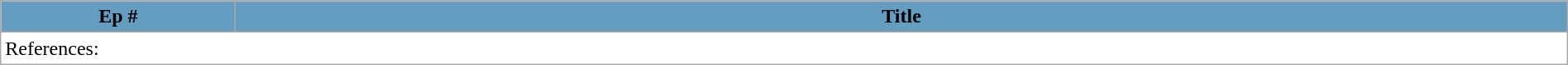<table class="wikitable mw-collapsible plainrowheaders" width="100%" style="background:#FFFFFF;">
<tr>
<th style="background:#649DC0" width="15%">Ep #</th>
<th style="background:#649DC0">Title<br>


</th>
</tr>
<tr>
<td colspan="2">References:<br>


 
 
</td>
</tr>
</table>
